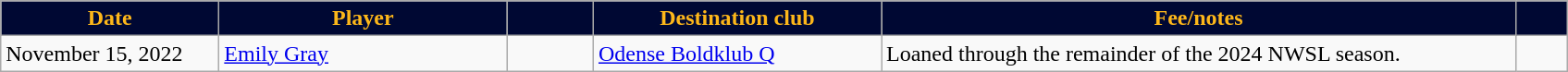<table class="wikitable sortable" style="text-align:left;">
<tr>
<th style="background:#000833; color:#FDB71A; width:150px;" data-sort-type="date">Date</th>
<th style="background:#000833; color:#FDB71A; width:200px;">Player</th>
<th style="background:#000833; color:#FDB71A; width:55px;"></th>
<th style="background:#000833; color:#FDB71A; width:200px;">Destination club</th>
<th style="background:#000833; color:#FDB71A; width:450px;">Fee/notes</th>
<th style="background:#000833; color:#FDB71A; width:30px;"></th>
</tr>
<tr>
<td>November 15, 2022</td>
<td> <a href='#'>Emily Gray</a></td>
<td align="center"></td>
<td> <a href='#'>Odense Boldklub Q</a></td>
<td>Loaned through the remainder of the 2024 NWSL season.</td>
<td></td>
</tr>
</table>
